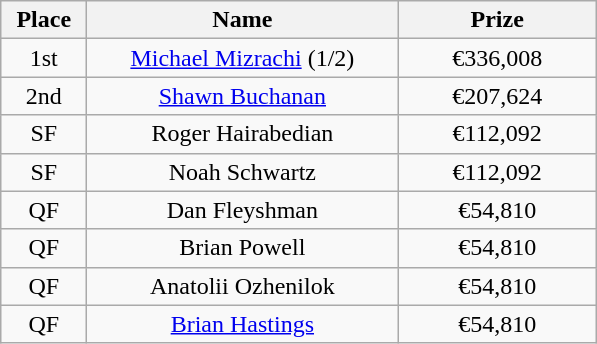<table class="wikitable">
<tr>
<th width="50">Place</th>
<th width="200">Name</th>
<th width="125">Prize</th>
</tr>
<tr>
<td align="center">1st</td>
<td align="center"><a href='#'>Michael Mizrachi</a> (1/2)</td>
<td align="center">€336,008</td>
</tr>
<tr>
<td align="center">2nd</td>
<td align="center"><a href='#'>Shawn Buchanan</a></td>
<td align="center">€207,624</td>
</tr>
<tr>
<td align="center">SF</td>
<td align="center">Roger Hairabedian</td>
<td align="center">€112,092</td>
</tr>
<tr>
<td align="center">SF</td>
<td align="center">Noah Schwartz</td>
<td align="center">€112,092</td>
</tr>
<tr>
<td align="center">QF</td>
<td align="center">Dan Fleyshman</td>
<td align="center">€54,810</td>
</tr>
<tr>
<td align="center">QF</td>
<td align="center">Brian Powell</td>
<td align="center">€54,810</td>
</tr>
<tr>
<td align="center">QF</td>
<td align="center">Anatolii Ozhenilok</td>
<td align="center">€54,810</td>
</tr>
<tr>
<td align="center">QF</td>
<td align="center"><a href='#'>Brian Hastings</a></td>
<td align="center">€54,810</td>
</tr>
</table>
